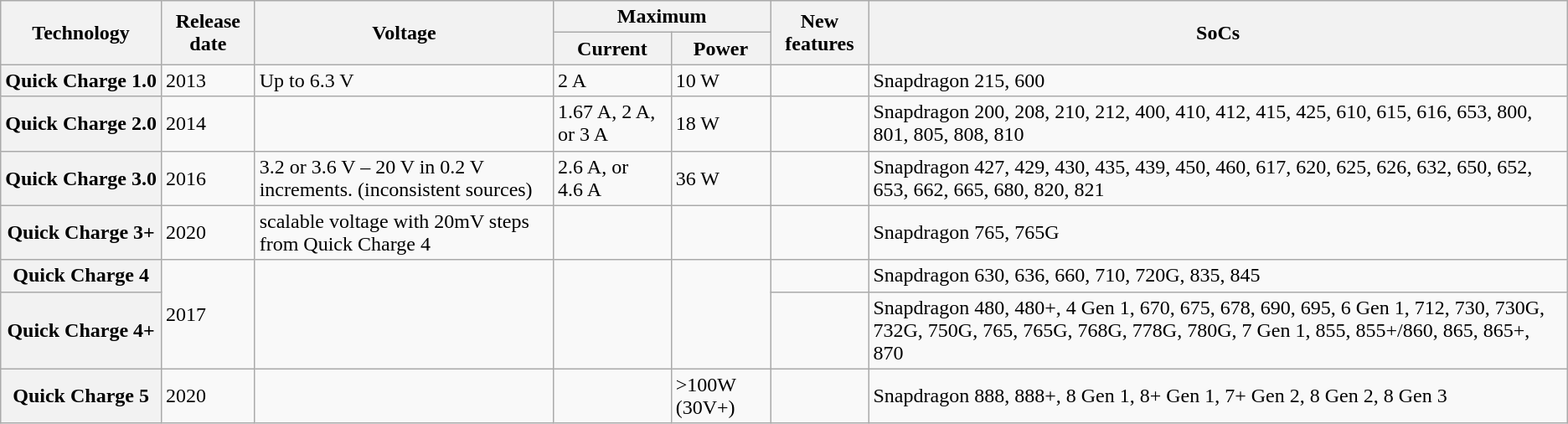<table class="wikitable sortable sticky-header">
<tr>
<th rowspan=2>Technology</th>
<th rowspan=2>Release date</th>
<th rowspan=2>Voltage</th>
<th colspan=2>Maximum</th>
<th rowspan=2>New features</th>
<th rowspan=2>SoCs</th>
</tr>
<tr>
<th>Current</th>
<th>Power</th>
</tr>
<tr>
<th>Quick Charge 1.0</th>
<td>2013</td>
<td>Up to 6.3 V</td>
<td>2 A</td>
<td>10 W</td>
<td></td>
<td>Snapdragon 215, 600</td>
</tr>
<tr>
<th>Quick Charge 2.0</th>
<td>2014</td>
<td></td>
<td>1.67 A, 2 A, or 3 A</td>
<td>18 W </td>
<td></td>
<td>Snapdragon 200, 208, 210, 212, 400, 410, 412, 415, 425, 610, 615, 616, 653, 800, 801, 805, 808, 810</td>
</tr>
<tr>
<th>Quick Charge 3.0</th>
<td>2016</td>
<td>3.2 or 3.6 V – 20 V in 0.2 V increments. (inconsistent sources)<br></td>
<td>2.6 A, or 4.6 A</td>
<td>36 W </td>
<td></td>
<td>Snapdragon 427, 429, 430, 435, 439, 450, 460, 617, 620, 625, 626, 632, 650, 652, 653, 662, 665, 680, 820, 821</td>
</tr>
<tr>
<th>Quick Charge 3+</th>
<td>2020</td>
<td>scalable voltage with 20mV steps from Quick Charge 4</td>
<td></td>
<td></td>
<td></td>
<td>Snapdragon 765, 765G</td>
</tr>
<tr>
<th>Quick Charge 4</th>
<td rowspan=2>2017</td>
<td rowspan=2></td>
<td rowspan=2></td>
<td rowspan=2></td>
<td></td>
<td>Snapdragon 630, 636, 660, 710, 720G, 835, 845</td>
</tr>
<tr>
<th>Quick Charge 4+</th>
<td></td>
<td>Snapdragon 480, 480+, 4 Gen 1, 670, 675, 678, 690, 695, 6 Gen 1, 712, 730, 730G, 732G, 750G, 765, 765G, 768G, 778G, 780G, 7 Gen 1, 855, 855+/860, 865, 865+, 870</td>
</tr>
<tr>
<th>Quick Charge 5</th>
<td>2020</td>
<td></td>
<td></td>
<td>>100W (30V+)</td>
<td></td>
<td>Snapdragon 888, 888+, 8 Gen 1, 8+ Gen 1, 7+ Gen 2, 8 Gen 2, 8 Gen 3</td>
</tr>
</table>
